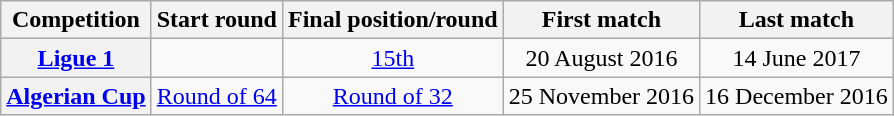<table class="wikitable plainrowheaders" style="text-align:center;">
<tr>
<th scope=col>Competition</th>
<th scope=col>Start round</th>
<th scope=col>Final position/round</th>
<th scope=col>First match</th>
<th scope=col>Last match</th>
</tr>
<tr>
<th scope=row align=left><a href='#'>Ligue 1</a></th>
<td></td>
<td><a href='#'>15th</a></td>
<td>20 August 2016</td>
<td>14 June 2017</td>
</tr>
<tr>
<th scope=row align=left><a href='#'>Algerian Cup</a></th>
<td><a href='#'>Round of 64</a></td>
<td><a href='#'>Round of 32</a></td>
<td>25 November 2016</td>
<td>16 December 2016</td>
</tr>
</table>
